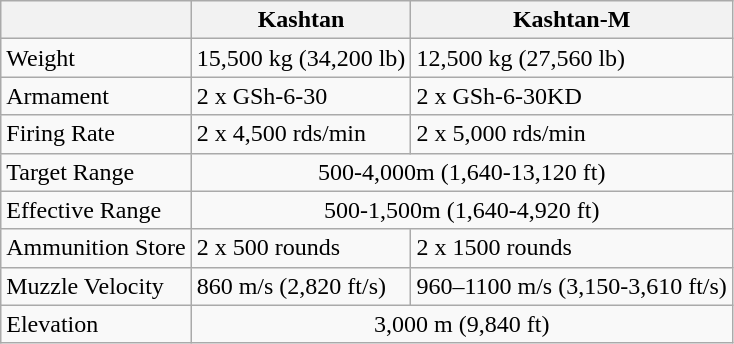<table class="wikitable">
<tr>
<th></th>
<th>Kashtan</th>
<th>Kashtan-M</th>
</tr>
<tr>
<td>Weight</td>
<td>15,500 kg (34,200 lb)</td>
<td>12,500 kg (27,560 lb)</td>
</tr>
<tr>
<td>Armament</td>
<td>2 x GSh-6-30</td>
<td>2 x GSh-6-30KD</td>
</tr>
<tr>
<td>Firing Rate</td>
<td>2 x 4,500 rds/min</td>
<td>2 x 5,000 rds/min</td>
</tr>
<tr>
<td>Target Range</td>
<td colspan="2" style="text-align: center;">500-4,000m (1,640-13,120 ft)</td>
</tr>
<tr>
<td>Effective Range</td>
<td colspan="2" style="text-align: center;">500-1,500m (1,640-4,920 ft)</td>
</tr>
<tr>
<td>Ammunition Store</td>
<td>2 x 500 rounds</td>
<td>2 x 1500 rounds</td>
</tr>
<tr>
<td>Muzzle Velocity</td>
<td>860 m/s (2,820 ft/s)</td>
<td>960–1100 m/s (3,150-3,610 ft/s)</td>
</tr>
<tr>
<td>Elevation</td>
<td colspan="2" style="text-align: center;">3,000 m (9,840 ft)</td>
</tr>
</table>
